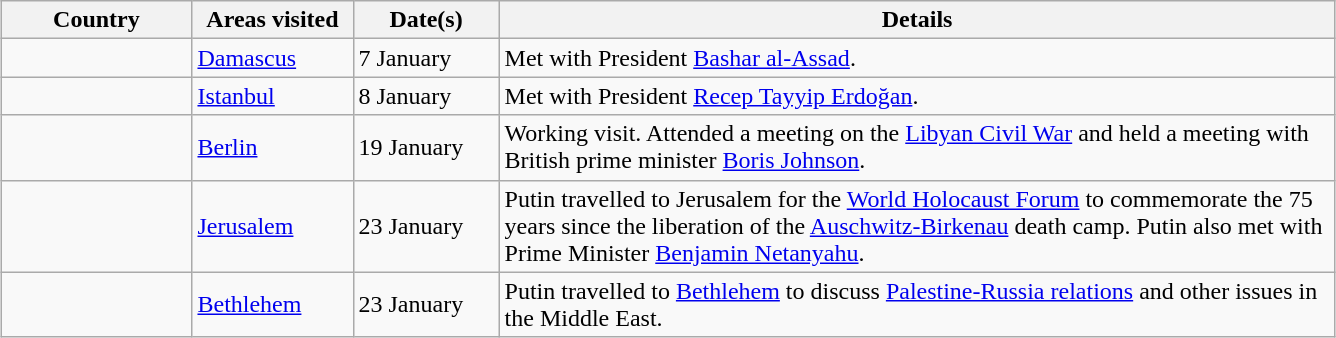<table class="wikitable sortable outercollapse" style="margin: 1em auto 1em auto">
<tr>
<th width=120>Country</th>
<th width=100>Areas visited</th>
<th width=90>Date(s)</th>
<th style="width:550px;" class="unsortable">Details</th>
</tr>
<tr>
<td></td>
<td><a href='#'>Damascus</a></td>
<td>7 January</td>
<td>Met with President <a href='#'>Bashar al-Assad</a>.</td>
</tr>
<tr>
<td></td>
<td><a href='#'>Istanbul</a></td>
<td>8 January</td>
<td>Met with President <a href='#'>Recep Tayyip Erdoğan</a>.</td>
</tr>
<tr>
<td></td>
<td><a href='#'>Berlin</a></td>
<td>19 January</td>
<td>Working visit. Attended a meeting on the <a href='#'>Libyan Civil War</a> and held a meeting with British prime minister <a href='#'>Boris Johnson</a>.</td>
</tr>
<tr>
<td></td>
<td><a href='#'>Jerusalem</a></td>
<td>23 January</td>
<td>Putin travelled to Jerusalem for the <a href='#'>World Holocaust Forum</a> to commemorate the 75 years since the liberation of the <a href='#'>Auschwitz-Birkenau</a> death camp. Putin also met with Prime Minister <a href='#'>Benjamin Netanyahu</a>.</td>
</tr>
<tr>
<td></td>
<td><a href='#'>Bethlehem</a></td>
<td>23 January</td>
<td>Putin travelled to <a href='#'>Bethlehem</a> to discuss <a href='#'>Palestine-Russia relations</a> and other issues in the Middle East.</td>
</tr>
</table>
